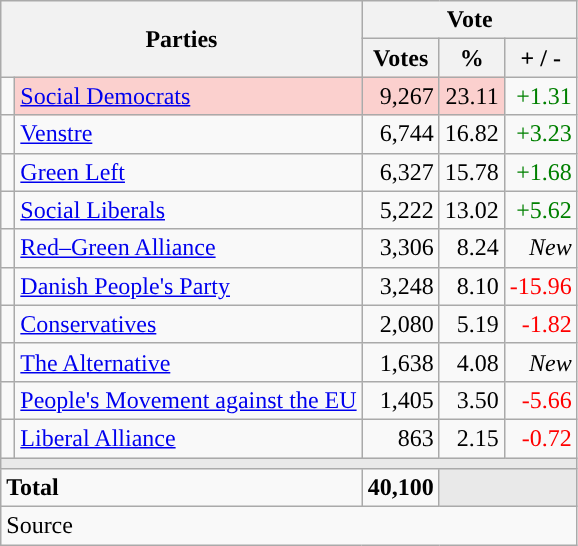<table class="wikitable" style="text-align:right;">
<tr>
<th style="text-align:centre;" rowspan="2" colspan="2" width="225">Parties</th>
<th colspan="3">Vote</th>
</tr>
<tr>
<th width="15">Votes</th>
<th width="15">%</th>
<th width="15">+ / -</th>
</tr>
<tr>
<td width="2" style="color:inherit;background:"></td>
<td bgcolor=#fbd0ce   align="left"><a href='#'>Social Democrats</a></td>
<td bgcolor=#fbd0ce>9,267</td>
<td bgcolor=#fbd0ce>23.11</td>
<td style=color:green;>+1.31</td>
</tr>
<tr>
<td width="2" style="color:inherit;background:"></td>
<td align="left"><a href='#'>Venstre</a></td>
<td>6,744</td>
<td>16.82</td>
<td style=color:green;>+3.23</td>
</tr>
<tr>
<td width="2" style="color:inherit;background:"></td>
<td align="left"><a href='#'>Green Left</a></td>
<td>6,327</td>
<td>15.78</td>
<td style=color:green;>+1.68</td>
</tr>
<tr>
<td width="2" style="color:inherit;background:"></td>
<td align="left"><a href='#'>Social Liberals</a></td>
<td>5,222</td>
<td>13.02</td>
<td style=color:green;>+5.62</td>
</tr>
<tr>
<td width="2" style="color:inherit;background:"></td>
<td align="left"><a href='#'>Red–Green Alliance</a></td>
<td>3,306</td>
<td>8.24</td>
<td><em>New</em></td>
</tr>
<tr>
<td width="2" style="color:inherit;background:"></td>
<td align="left"><a href='#'>Danish People's Party</a></td>
<td>3,248</td>
<td>8.10</td>
<td style=color:red;>-15.96</td>
</tr>
<tr>
<td width="2" style="color:inherit;background:"></td>
<td align="left"><a href='#'>Conservatives</a></td>
<td>2,080</td>
<td>5.19</td>
<td style=color:red;>-1.82</td>
</tr>
<tr>
<td width="2" style="color:inherit;background:"></td>
<td align="left"><a href='#'>The Alternative</a></td>
<td>1,638</td>
<td>4.08</td>
<td><em>New</em></td>
</tr>
<tr>
<td width="2" style="color:inherit;background:"></td>
<td align="left"><a href='#'>People's Movement against the EU</a></td>
<td>1,405</td>
<td>3.50</td>
<td style=color:red;>-5.66</td>
</tr>
<tr>
<td width="2" style="color:inherit;background:"></td>
<td align="left"><a href='#'>Liberal Alliance</a></td>
<td>863</td>
<td>2.15</td>
<td style=color:red;>-0.72</td>
</tr>
<tr>
<td colspan="7" bgcolor="#E9E9E9"></td>
</tr>
<tr>
<td align="left" colspan="2"><strong>Total</strong></td>
<td><strong>40,100</strong></td>
<td bgcolor="#E9E9E9" colspan="2"></td>
</tr>
<tr>
<td align="left" colspan="6">Source</td>
</tr>
</table>
